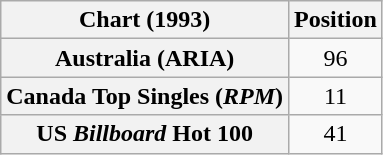<table class="wikitable sortable plainrowheaders" style="text-align:center">
<tr>
<th>Chart (1993)</th>
<th>Position</th>
</tr>
<tr>
<th scope="row">Australia (ARIA)</th>
<td>96</td>
</tr>
<tr>
<th scope="row">Canada Top Singles (<em>RPM</em>)</th>
<td>11</td>
</tr>
<tr>
<th scope="row">US <em>Billboard</em> Hot 100</th>
<td>41</td>
</tr>
</table>
